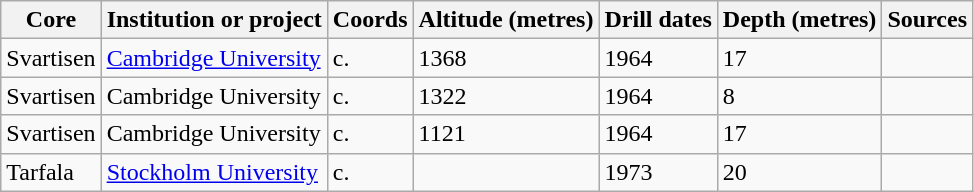<table class="wikitable sortable">
<tr>
<th>Core</th>
<th>Institution or project</th>
<th>Coords</th>
<th>Altitude (metres)</th>
<th>Drill dates</th>
<th>Depth (metres)</th>
<th>Sources</th>
</tr>
<tr>
<td>Svartisen</td>
<td><a href='#'>Cambridge University</a></td>
<td>c. </td>
<td>1368</td>
<td>1964</td>
<td>17</td>
<td></td>
</tr>
<tr>
<td>Svartisen</td>
<td>Cambridge University</td>
<td>c. </td>
<td>1322</td>
<td>1964</td>
<td>8</td>
<td></td>
</tr>
<tr>
<td>Svartisen</td>
<td>Cambridge University</td>
<td>c. </td>
<td>1121</td>
<td>1964</td>
<td>17</td>
<td></td>
</tr>
<tr>
<td>Tarfala</td>
<td><a href='#'>Stockholm University</a></td>
<td>c. </td>
<td></td>
<td>1973</td>
<td>20</td>
<td></td>
</tr>
</table>
